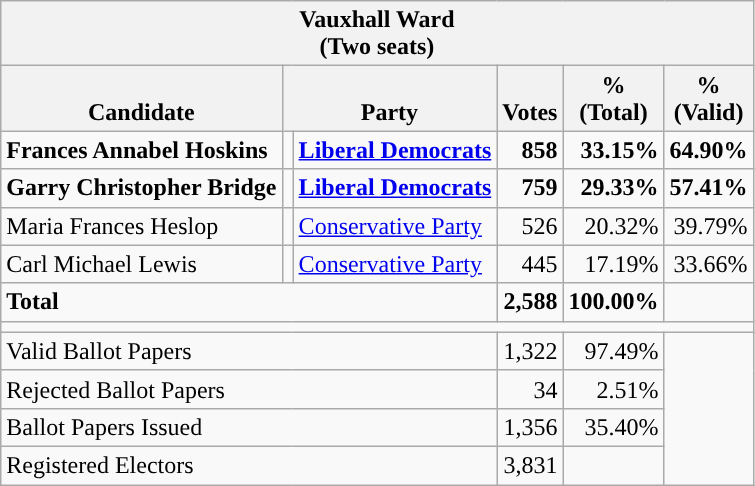<table class="wikitable" border="1" style="text-align:right; font-size:100%">
<tr>
<th align=center colspan=6>Vauxhall Ward<br>(Two seats)</th>
</tr>
<tr>
<th valign=bottom>Candidate</th>
<th valign=bottom colspan=2>Party</th>
<th valign=bottom>Votes</th>
<th>%<br>(Total)</th>
<th>%<br>(Valid)</th>
</tr>
<tr>
<td align=left><strong>Frances Annabel Hoskins</strong></td>
<td style="background:"></td>
<td align=left><strong><a href='#'>Liberal Democrats</a></strong></td>
<td><strong>858</strong></td>
<td><strong>33.15%</strong></td>
<td><strong>64.90%</strong></td>
</tr>
<tr>
<td align=left><strong>Garry Christopher Bridge</strong></td>
<td style="background:"></td>
<td align=left><strong><a href='#'>Liberal Democrats</a></strong></td>
<td><strong>759</strong></td>
<td><strong>29.33%</strong></td>
<td><strong>57.41%</strong></td>
</tr>
<tr>
<td align=left>Maria Frances Heslop</td>
<td style="background:"></td>
<td align=left><a href='#'>Conservative Party</a></td>
<td>526</td>
<td>20.32%</td>
<td>39.79%</td>
</tr>
<tr>
<td align=left>Carl Michael Lewis</td>
<td style="background:"></td>
<td align=left><a href='#'>Conservative Party</a></td>
<td>445</td>
<td>17.19%</td>
<td>33.66%</td>
</tr>
<tr style="font-weight:bold">
<td align=left colspan=3>Total</td>
<td>2,588</td>
<td>100.00%</td>
<td></td>
</tr>
<tr>
<td align=left colspan=6></td>
</tr>
<tr>
<td align=left colspan=3>Valid Ballot Papers</td>
<td>1,322</td>
<td>97.49%</td>
<td rowspan=4></td>
</tr>
<tr>
<td align=left colspan=3>Rejected Ballot Papers</td>
<td>34</td>
<td>2.51%</td>
</tr>
<tr>
<td align=left colspan=3>Ballot Papers Issued</td>
<td>1,356</td>
<td>35.40%</td>
</tr>
<tr>
<td align=left colspan=3>Registered Electors</td>
<td>3,831</td>
<td></td>
</tr>
</table>
